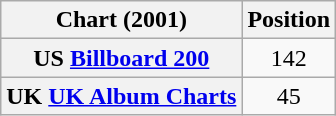<table class="wikitable sortable plainrowheaders">
<tr>
<th scope="col">Chart (2001)</th>
<th scope="col">Position</th>
</tr>
<tr>
<th scope="row">US <a href='#'>Billboard 200</a></th>
<td style="text-align:center;">142</td>
</tr>
<tr>
<th scope="row">UK <a href='#'>UK Album Charts</a></th>
<td style="text-align:center;">45</td>
</tr>
</table>
